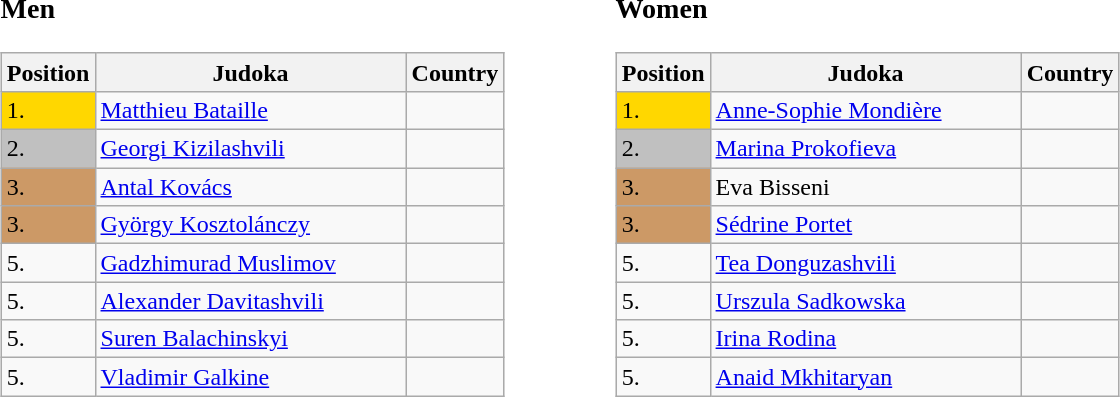<table>
<tr>
<td valign="top"><br><h3>Men</h3><table class=wikitable>
<tr>
<th width=10>Position</th>
<th width=200>Judoka</th>
<th width=10>Country</th>
</tr>
<tr>
<td bgcolor=gold>1.</td>
<td><a href='#'>Matthieu Bataille</a></td>
<td></td>
</tr>
<tr>
<td bgcolor="silver">2.</td>
<td><a href='#'>Georgi Kizilashvili</a></td>
<td></td>
</tr>
<tr>
<td bgcolor="CC9966">3.</td>
<td><a href='#'>Antal Kovács</a></td>
<td></td>
</tr>
<tr>
<td bgcolor="CC9966">3.</td>
<td><a href='#'>György Kosztolánczy</a></td>
<td></td>
</tr>
<tr>
<td>5.</td>
<td><a href='#'>Gadzhimurad Muslimov</a></td>
<td></td>
</tr>
<tr>
<td>5.</td>
<td><a href='#'>Alexander Davitashvili</a></td>
<td></td>
</tr>
<tr>
<td>5.</td>
<td><a href='#'>Suren Balachinskyi</a></td>
<td></td>
</tr>
<tr>
<td>5.</td>
<td><a href='#'>Vladimir Galkine</a></td>
<td></td>
</tr>
</table>
</td>
<td width="50"> </td>
<td valign="top"><br><h3>Women</h3><table class=wikitable>
<tr>
<th width=10>Position</th>
<th width=200>Judoka</th>
<th width=10>Country</th>
</tr>
<tr>
<td bgcolor=gold>1.</td>
<td><a href='#'>Anne-Sophie Mondière</a></td>
<td></td>
</tr>
<tr>
<td bgcolor="silver">2.</td>
<td><a href='#'>Marina Prokofieva</a></td>
<td></td>
</tr>
<tr>
<td bgcolor="CC9966">3.</td>
<td>Eva Bisseni</td>
<td></td>
</tr>
<tr>
<td bgcolor="CC9966">3.</td>
<td><a href='#'>Sédrine Portet</a></td>
<td></td>
</tr>
<tr>
<td>5.</td>
<td><a href='#'>Tea Donguzashvili</a></td>
<td></td>
</tr>
<tr>
<td>5.</td>
<td><a href='#'>Urszula Sadkowska</a></td>
<td></td>
</tr>
<tr>
<td>5.</td>
<td><a href='#'>Irina Rodina</a></td>
<td></td>
</tr>
<tr>
<td>5.</td>
<td><a href='#'>Anaid Mkhitaryan</a></td>
<td></td>
</tr>
</table>
</td>
</tr>
</table>
